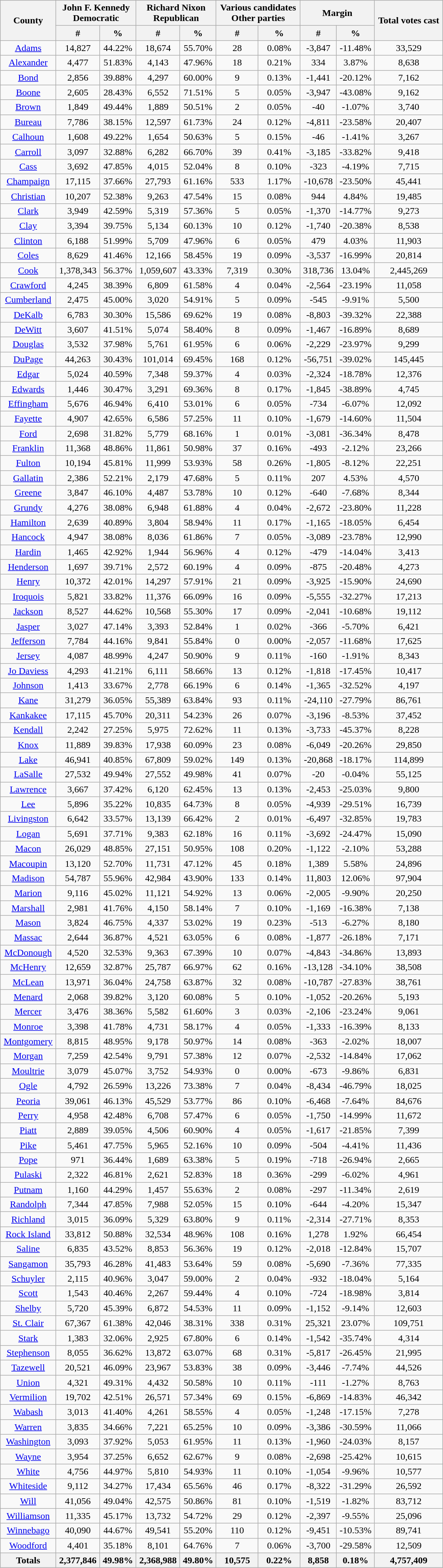<table width="60%" class="wikitable sortable">
<tr>
<th rowspan="2">County</th>
<th colspan="2">John F. Kennedy<br>Democratic</th>
<th colspan="2">Richard Nixon<br>Republican</th>
<th colspan="2">Various candidates<br>Other parties</th>
<th colspan="2">Margin</th>
<th rowspan="2">Total votes cast</th>
</tr>
<tr>
<th style="text-align:center;" data-sort-type="number">#</th>
<th style="text-align:center;" data-sort-type="number">%</th>
<th style="text-align:center;" data-sort-type="number">#</th>
<th style="text-align:center;" data-sort-type="number">%</th>
<th style="text-align:center;" data-sort-type="number">#</th>
<th style="text-align:center;" data-sort-type="number">%</th>
<th style="text-align:center;" data-sort-type="number">#</th>
<th style="text-align:center;" data-sort-type="number">%</th>
</tr>
<tr style="text-align:center;">
<td><a href='#'>Adams</a></td>
<td>14,827</td>
<td>44.22%</td>
<td>18,674</td>
<td>55.70%</td>
<td>28</td>
<td>0.08%</td>
<td>-3,847</td>
<td>-11.48%</td>
<td>33,529</td>
</tr>
<tr style="text-align:center;">
<td><a href='#'>Alexander</a></td>
<td>4,477</td>
<td>51.83%</td>
<td>4,143</td>
<td>47.96%</td>
<td>18</td>
<td>0.21%</td>
<td>334</td>
<td>3.87%</td>
<td>8,638</td>
</tr>
<tr style="text-align:center;">
<td><a href='#'>Bond</a></td>
<td>2,856</td>
<td>39.88%</td>
<td>4,297</td>
<td>60.00%</td>
<td>9</td>
<td>0.13%</td>
<td>-1,441</td>
<td>-20.12%</td>
<td>7,162</td>
</tr>
<tr style="text-align:center;">
<td><a href='#'>Boone</a></td>
<td>2,605</td>
<td>28.43%</td>
<td>6,552</td>
<td>71.51%</td>
<td>5</td>
<td>0.05%</td>
<td>-3,947</td>
<td>-43.08%</td>
<td>9,162</td>
</tr>
<tr style="text-align:center;">
<td><a href='#'>Brown</a></td>
<td>1,849</td>
<td>49.44%</td>
<td>1,889</td>
<td>50.51%</td>
<td>2</td>
<td>0.05%</td>
<td>-40</td>
<td>-1.07%</td>
<td>3,740</td>
</tr>
<tr style="text-align:center;">
<td><a href='#'>Bureau</a></td>
<td>7,786</td>
<td>38.15%</td>
<td>12,597</td>
<td>61.73%</td>
<td>24</td>
<td>0.12%</td>
<td>-4,811</td>
<td>-23.58%</td>
<td>20,407</td>
</tr>
<tr style="text-align:center;">
<td><a href='#'>Calhoun</a></td>
<td>1,608</td>
<td>49.22%</td>
<td>1,654</td>
<td>50.63%</td>
<td>5</td>
<td>0.15%</td>
<td>-46</td>
<td>-1.41%</td>
<td>3,267</td>
</tr>
<tr style="text-align:center;">
<td><a href='#'>Carroll</a></td>
<td>3,097</td>
<td>32.88%</td>
<td>6,282</td>
<td>66.70%</td>
<td>39</td>
<td>0.41%</td>
<td>-3,185</td>
<td>-33.82%</td>
<td>9,418</td>
</tr>
<tr style="text-align:center;">
<td><a href='#'>Cass</a></td>
<td>3,692</td>
<td>47.85%</td>
<td>4,015</td>
<td>52.04%</td>
<td>8</td>
<td>0.10%</td>
<td>-323</td>
<td>-4.19%</td>
<td>7,715</td>
</tr>
<tr style="text-align:center;">
<td><a href='#'>Champaign</a></td>
<td>17,115</td>
<td>37.66%</td>
<td>27,793</td>
<td>61.16%</td>
<td>533</td>
<td>1.17%</td>
<td>-10,678</td>
<td>-23.50%</td>
<td>45,441</td>
</tr>
<tr style="text-align:center;">
<td><a href='#'>Christian</a></td>
<td>10,207</td>
<td>52.38%</td>
<td>9,263</td>
<td>47.54%</td>
<td>15</td>
<td>0.08%</td>
<td>944</td>
<td>4.84%</td>
<td>19,485</td>
</tr>
<tr style="text-align:center;">
<td><a href='#'>Clark</a></td>
<td>3,949</td>
<td>42.59%</td>
<td>5,319</td>
<td>57.36%</td>
<td>5</td>
<td>0.05%</td>
<td>-1,370</td>
<td>-14.77%</td>
<td>9,273</td>
</tr>
<tr style="text-align:center;">
<td><a href='#'>Clay</a></td>
<td>3,394</td>
<td>39.75%</td>
<td>5,134</td>
<td>60.13%</td>
<td>10</td>
<td>0.12%</td>
<td>-1,740</td>
<td>-20.38%</td>
<td>8,538</td>
</tr>
<tr style="text-align:center;">
<td><a href='#'>Clinton</a></td>
<td>6,188</td>
<td>51.99%</td>
<td>5,709</td>
<td>47.96%</td>
<td>6</td>
<td>0.05%</td>
<td>479</td>
<td>4.03%</td>
<td>11,903</td>
</tr>
<tr style="text-align:center;">
<td><a href='#'>Coles</a></td>
<td>8,629</td>
<td>41.46%</td>
<td>12,166</td>
<td>58.45%</td>
<td>19</td>
<td>0.09%</td>
<td>-3,537</td>
<td>-16.99%</td>
<td>20,814</td>
</tr>
<tr style="text-align:center;">
<td><a href='#'>Cook</a></td>
<td>1,378,343</td>
<td>56.37%</td>
<td>1,059,607</td>
<td>43.33%</td>
<td>7,319</td>
<td>0.30%</td>
<td>318,736</td>
<td>13.04%</td>
<td>2,445,269</td>
</tr>
<tr style="text-align:center;">
<td><a href='#'>Crawford</a></td>
<td>4,245</td>
<td>38.39%</td>
<td>6,809</td>
<td>61.58%</td>
<td>4</td>
<td>0.04%</td>
<td>-2,564</td>
<td>-23.19%</td>
<td>11,058</td>
</tr>
<tr style="text-align:center;">
<td><a href='#'>Cumberland</a></td>
<td>2,475</td>
<td>45.00%</td>
<td>3,020</td>
<td>54.91%</td>
<td>5</td>
<td>0.09%</td>
<td>-545</td>
<td>-9.91%</td>
<td>5,500</td>
</tr>
<tr style="text-align:center;">
<td><a href='#'>DeKalb</a></td>
<td>6,783</td>
<td>30.30%</td>
<td>15,586</td>
<td>69.62%</td>
<td>19</td>
<td>0.08%</td>
<td>-8,803</td>
<td>-39.32%</td>
<td>22,388</td>
</tr>
<tr style="text-align:center;">
<td><a href='#'>DeWitt</a></td>
<td>3,607</td>
<td>41.51%</td>
<td>5,074</td>
<td>58.40%</td>
<td>8</td>
<td>0.09%</td>
<td>-1,467</td>
<td>-16.89%</td>
<td>8,689</td>
</tr>
<tr style="text-align:center;">
<td><a href='#'>Douglas</a></td>
<td>3,532</td>
<td>37.98%</td>
<td>5,761</td>
<td>61.95%</td>
<td>6</td>
<td>0.06%</td>
<td>-2,229</td>
<td>-23.97%</td>
<td>9,299</td>
</tr>
<tr style="text-align:center;">
<td><a href='#'>DuPage</a></td>
<td>44,263</td>
<td>30.43%</td>
<td>101,014</td>
<td>69.45%</td>
<td>168</td>
<td>0.12%</td>
<td>-56,751</td>
<td>-39.02%</td>
<td>145,445</td>
</tr>
<tr style="text-align:center;">
<td><a href='#'>Edgar</a></td>
<td>5,024</td>
<td>40.59%</td>
<td>7,348</td>
<td>59.37%</td>
<td>4</td>
<td>0.03%</td>
<td>-2,324</td>
<td>-18.78%</td>
<td>12,376</td>
</tr>
<tr style="text-align:center;">
<td><a href='#'>Edwards</a></td>
<td>1,446</td>
<td>30.47%</td>
<td>3,291</td>
<td>69.36%</td>
<td>8</td>
<td>0.17%</td>
<td>-1,845</td>
<td>-38.89%</td>
<td>4,745</td>
</tr>
<tr style="text-align:center;">
<td><a href='#'>Effingham</a></td>
<td>5,676</td>
<td>46.94%</td>
<td>6,410</td>
<td>53.01%</td>
<td>6</td>
<td>0.05%</td>
<td>-734</td>
<td>-6.07%</td>
<td>12,092</td>
</tr>
<tr style="text-align:center;">
<td><a href='#'>Fayette</a></td>
<td>4,907</td>
<td>42.65%</td>
<td>6,586</td>
<td>57.25%</td>
<td>11</td>
<td>0.10%</td>
<td>-1,679</td>
<td>-14.60%</td>
<td>11,504</td>
</tr>
<tr style="text-align:center;">
<td><a href='#'>Ford</a></td>
<td>2,698</td>
<td>31.82%</td>
<td>5,779</td>
<td>68.16%</td>
<td>1</td>
<td>0.01%</td>
<td>-3,081</td>
<td>-36.34%</td>
<td>8,478</td>
</tr>
<tr style="text-align:center;">
<td><a href='#'>Franklin</a></td>
<td>11,368</td>
<td>48.86%</td>
<td>11,861</td>
<td>50.98%</td>
<td>37</td>
<td>0.16%</td>
<td>-493</td>
<td>-2.12%</td>
<td>23,266</td>
</tr>
<tr style="text-align:center;">
<td><a href='#'>Fulton</a></td>
<td>10,194</td>
<td>45.81%</td>
<td>11,999</td>
<td>53.93%</td>
<td>58</td>
<td>0.26%</td>
<td>-1,805</td>
<td>-8.12%</td>
<td>22,251</td>
</tr>
<tr style="text-align:center;">
<td><a href='#'>Gallatin</a></td>
<td>2,386</td>
<td>52.21%</td>
<td>2,179</td>
<td>47.68%</td>
<td>5</td>
<td>0.11%</td>
<td>207</td>
<td>4.53%</td>
<td>4,570</td>
</tr>
<tr style="text-align:center;">
<td><a href='#'>Greene</a></td>
<td>3,847</td>
<td>46.10%</td>
<td>4,487</td>
<td>53.78%</td>
<td>10</td>
<td>0.12%</td>
<td>-640</td>
<td>-7.68%</td>
<td>8,344</td>
</tr>
<tr style="text-align:center;">
<td><a href='#'>Grundy</a></td>
<td>4,276</td>
<td>38.08%</td>
<td>6,948</td>
<td>61.88%</td>
<td>4</td>
<td>0.04%</td>
<td>-2,672</td>
<td>-23.80%</td>
<td>11,228</td>
</tr>
<tr style="text-align:center;">
<td><a href='#'>Hamilton</a></td>
<td>2,639</td>
<td>40.89%</td>
<td>3,804</td>
<td>58.94%</td>
<td>11</td>
<td>0.17%</td>
<td>-1,165</td>
<td>-18.05%</td>
<td>6,454</td>
</tr>
<tr style="text-align:center;">
<td><a href='#'>Hancock</a></td>
<td>4,947</td>
<td>38.08%</td>
<td>8,036</td>
<td>61.86%</td>
<td>7</td>
<td>0.05%</td>
<td>-3,089</td>
<td>-23.78%</td>
<td>12,990</td>
</tr>
<tr style="text-align:center;">
<td><a href='#'>Hardin</a></td>
<td>1,465</td>
<td>42.92%</td>
<td>1,944</td>
<td>56.96%</td>
<td>4</td>
<td>0.12%</td>
<td>-479</td>
<td>-14.04%</td>
<td>3,413</td>
</tr>
<tr style="text-align:center;">
<td><a href='#'>Henderson</a></td>
<td>1,697</td>
<td>39.71%</td>
<td>2,572</td>
<td>60.19%</td>
<td>4</td>
<td>0.09%</td>
<td>-875</td>
<td>-20.48%</td>
<td>4,273</td>
</tr>
<tr style="text-align:center;">
<td><a href='#'>Henry</a></td>
<td>10,372</td>
<td>42.01%</td>
<td>14,297</td>
<td>57.91%</td>
<td>21</td>
<td>0.09%</td>
<td>-3,925</td>
<td>-15.90%</td>
<td>24,690</td>
</tr>
<tr style="text-align:center;">
<td><a href='#'>Iroquois</a></td>
<td>5,821</td>
<td>33.82%</td>
<td>11,376</td>
<td>66.09%</td>
<td>16</td>
<td>0.09%</td>
<td>-5,555</td>
<td>-32.27%</td>
<td>17,213</td>
</tr>
<tr style="text-align:center;">
<td><a href='#'>Jackson</a></td>
<td>8,527</td>
<td>44.62%</td>
<td>10,568</td>
<td>55.30%</td>
<td>17</td>
<td>0.09%</td>
<td>-2,041</td>
<td>-10.68%</td>
<td>19,112</td>
</tr>
<tr style="text-align:center;">
<td><a href='#'>Jasper</a></td>
<td>3,027</td>
<td>47.14%</td>
<td>3,393</td>
<td>52.84%</td>
<td>1</td>
<td>0.02%</td>
<td>-366</td>
<td>-5.70%</td>
<td>6,421</td>
</tr>
<tr style="text-align:center;">
<td><a href='#'>Jefferson</a></td>
<td>7,784</td>
<td>44.16%</td>
<td>9,841</td>
<td>55.84%</td>
<td>0</td>
<td>0.00%</td>
<td>-2,057</td>
<td>-11.68%</td>
<td>17,625</td>
</tr>
<tr style="text-align:center;">
<td><a href='#'>Jersey</a></td>
<td>4,087</td>
<td>48.99%</td>
<td>4,247</td>
<td>50.90%</td>
<td>9</td>
<td>0.11%</td>
<td>-160</td>
<td>-1.91%</td>
<td>8,343</td>
</tr>
<tr style="text-align:center;">
<td><a href='#'>Jo Daviess</a></td>
<td>4,293</td>
<td>41.21%</td>
<td>6,111</td>
<td>58.66%</td>
<td>13</td>
<td>0.12%</td>
<td>-1,818</td>
<td>-17.45%</td>
<td>10,417</td>
</tr>
<tr style="text-align:center;">
<td><a href='#'>Johnson</a></td>
<td>1,413</td>
<td>33.67%</td>
<td>2,778</td>
<td>66.19%</td>
<td>6</td>
<td>0.14%</td>
<td>-1,365</td>
<td>-32.52%</td>
<td>4,197</td>
</tr>
<tr style="text-align:center;">
<td><a href='#'>Kane</a></td>
<td>31,279</td>
<td>36.05%</td>
<td>55,389</td>
<td>63.84%</td>
<td>93</td>
<td>0.11%</td>
<td>-24,110</td>
<td>-27.79%</td>
<td>86,761</td>
</tr>
<tr style="text-align:center;">
<td><a href='#'>Kankakee</a></td>
<td>17,115</td>
<td>45.70%</td>
<td>20,311</td>
<td>54.23%</td>
<td>26</td>
<td>0.07%</td>
<td>-3,196</td>
<td>-8.53%</td>
<td>37,452</td>
</tr>
<tr style="text-align:center;">
<td><a href='#'>Kendall</a></td>
<td>2,242</td>
<td>27.25%</td>
<td>5,975</td>
<td>72.62%</td>
<td>11</td>
<td>0.13%</td>
<td>-3,733</td>
<td>-45.37%</td>
<td>8,228</td>
</tr>
<tr style="text-align:center;">
<td><a href='#'>Knox</a></td>
<td>11,889</td>
<td>39.83%</td>
<td>17,938</td>
<td>60.09%</td>
<td>23</td>
<td>0.08%</td>
<td>-6,049</td>
<td>-20.26%</td>
<td>29,850</td>
</tr>
<tr style="text-align:center;">
<td><a href='#'>Lake</a></td>
<td>46,941</td>
<td>40.85%</td>
<td>67,809</td>
<td>59.02%</td>
<td>149</td>
<td>0.13%</td>
<td>-20,868</td>
<td>-18.17%</td>
<td>114,899</td>
</tr>
<tr style="text-align:center;">
<td><a href='#'>LaSalle</a></td>
<td>27,532</td>
<td>49.94%</td>
<td>27,552</td>
<td>49.98%</td>
<td>41</td>
<td>0.07%</td>
<td>-20</td>
<td>-0.04%</td>
<td>55,125</td>
</tr>
<tr style="text-align:center;">
<td><a href='#'>Lawrence</a></td>
<td>3,667</td>
<td>37.42%</td>
<td>6,120</td>
<td>62.45%</td>
<td>13</td>
<td>0.13%</td>
<td>-2,453</td>
<td>-25.03%</td>
<td>9,800</td>
</tr>
<tr style="text-align:center;">
<td><a href='#'>Lee</a></td>
<td>5,896</td>
<td>35.22%</td>
<td>10,835</td>
<td>64.73%</td>
<td>8</td>
<td>0.05%</td>
<td>-4,939</td>
<td>-29.51%</td>
<td>16,739</td>
</tr>
<tr style="text-align:center;">
<td><a href='#'>Livingston</a></td>
<td>6,642</td>
<td>33.57%</td>
<td>13,139</td>
<td>66.42%</td>
<td>2</td>
<td>0.01%</td>
<td>-6,497</td>
<td>-32.85%</td>
<td>19,783</td>
</tr>
<tr style="text-align:center;">
<td><a href='#'>Logan</a></td>
<td>5,691</td>
<td>37.71%</td>
<td>9,383</td>
<td>62.18%</td>
<td>16</td>
<td>0.11%</td>
<td>-3,692</td>
<td>-24.47%</td>
<td>15,090</td>
</tr>
<tr style="text-align:center;">
<td><a href='#'>Macon</a></td>
<td>26,029</td>
<td>48.85%</td>
<td>27,151</td>
<td>50.95%</td>
<td>108</td>
<td>0.20%</td>
<td>-1,122</td>
<td>-2.10%</td>
<td>53,288</td>
</tr>
<tr style="text-align:center;">
<td><a href='#'>Macoupin</a></td>
<td>13,120</td>
<td>52.70%</td>
<td>11,731</td>
<td>47.12%</td>
<td>45</td>
<td>0.18%</td>
<td>1,389</td>
<td>5.58%</td>
<td>24,896</td>
</tr>
<tr style="text-align:center;">
<td><a href='#'>Madison</a></td>
<td>54,787</td>
<td>55.96%</td>
<td>42,984</td>
<td>43.90%</td>
<td>133</td>
<td>0.14%</td>
<td>11,803</td>
<td>12.06%</td>
<td>97,904</td>
</tr>
<tr style="text-align:center;">
<td><a href='#'>Marion</a></td>
<td>9,116</td>
<td>45.02%</td>
<td>11,121</td>
<td>54.92%</td>
<td>13</td>
<td>0.06%</td>
<td>-2,005</td>
<td>-9.90%</td>
<td>20,250</td>
</tr>
<tr style="text-align:center;">
<td><a href='#'>Marshall</a></td>
<td>2,981</td>
<td>41.76%</td>
<td>4,150</td>
<td>58.14%</td>
<td>7</td>
<td>0.10%</td>
<td>-1,169</td>
<td>-16.38%</td>
<td>7,138</td>
</tr>
<tr style="text-align:center;">
<td><a href='#'>Mason</a></td>
<td>3,824</td>
<td>46.75%</td>
<td>4,337</td>
<td>53.02%</td>
<td>19</td>
<td>0.23%</td>
<td>-513</td>
<td>-6.27%</td>
<td>8,180</td>
</tr>
<tr style="text-align:center;">
<td><a href='#'>Massac</a></td>
<td>2,644</td>
<td>36.87%</td>
<td>4,521</td>
<td>63.05%</td>
<td>6</td>
<td>0.08%</td>
<td>-1,877</td>
<td>-26.18%</td>
<td>7,171</td>
</tr>
<tr style="text-align:center;">
<td><a href='#'>McDonough</a></td>
<td>4,520</td>
<td>32.53%</td>
<td>9,363</td>
<td>67.39%</td>
<td>10</td>
<td>0.07%</td>
<td>-4,843</td>
<td>-34.86%</td>
<td>13,893</td>
</tr>
<tr style="text-align:center;">
<td><a href='#'>McHenry</a></td>
<td>12,659</td>
<td>32.87%</td>
<td>25,787</td>
<td>66.97%</td>
<td>62</td>
<td>0.16%</td>
<td>-13,128</td>
<td>-34.10%</td>
<td>38,508</td>
</tr>
<tr style="text-align:center;">
<td><a href='#'>McLean</a></td>
<td>13,971</td>
<td>36.04%</td>
<td>24,758</td>
<td>63.87%</td>
<td>32</td>
<td>0.08%</td>
<td>-10,787</td>
<td>-27.83%</td>
<td>38,761</td>
</tr>
<tr style="text-align:center;">
<td><a href='#'>Menard</a></td>
<td>2,068</td>
<td>39.82%</td>
<td>3,120</td>
<td>60.08%</td>
<td>5</td>
<td>0.10%</td>
<td>-1,052</td>
<td>-20.26%</td>
<td>5,193</td>
</tr>
<tr style="text-align:center;">
<td><a href='#'>Mercer</a></td>
<td>3,476</td>
<td>38.36%</td>
<td>5,582</td>
<td>61.60%</td>
<td>3</td>
<td>0.03%</td>
<td>-2,106</td>
<td>-23.24%</td>
<td>9,061</td>
</tr>
<tr style="text-align:center;">
<td><a href='#'>Monroe</a></td>
<td>3,398</td>
<td>41.78%</td>
<td>4,731</td>
<td>58.17%</td>
<td>4</td>
<td>0.05%</td>
<td>-1,333</td>
<td>-16.39%</td>
<td>8,133</td>
</tr>
<tr style="text-align:center;">
<td><a href='#'>Montgomery</a></td>
<td>8,815</td>
<td>48.95%</td>
<td>9,178</td>
<td>50.97%</td>
<td>14</td>
<td>0.08%</td>
<td>-363</td>
<td>-2.02%</td>
<td>18,007</td>
</tr>
<tr style="text-align:center;">
<td><a href='#'>Morgan</a></td>
<td>7,259</td>
<td>42.54%</td>
<td>9,791</td>
<td>57.38%</td>
<td>12</td>
<td>0.07%</td>
<td>-2,532</td>
<td>-14.84%</td>
<td>17,062</td>
</tr>
<tr style="text-align:center;">
<td><a href='#'>Moultrie</a></td>
<td>3,079</td>
<td>45.07%</td>
<td>3,752</td>
<td>54.93%</td>
<td>0</td>
<td>0.00%</td>
<td>-673</td>
<td>-9.86%</td>
<td>6,831</td>
</tr>
<tr style="text-align:center;">
<td><a href='#'>Ogle</a></td>
<td>4,792</td>
<td>26.59%</td>
<td>13,226</td>
<td>73.38%</td>
<td>7</td>
<td>0.04%</td>
<td>-8,434</td>
<td>-46.79%</td>
<td>18,025</td>
</tr>
<tr style="text-align:center;">
<td><a href='#'>Peoria</a></td>
<td>39,061</td>
<td>46.13%</td>
<td>45,529</td>
<td>53.77%</td>
<td>86</td>
<td>0.10%</td>
<td>-6,468</td>
<td>-7.64%</td>
<td>84,676</td>
</tr>
<tr style="text-align:center;">
<td><a href='#'>Perry</a></td>
<td>4,958</td>
<td>42.48%</td>
<td>6,708</td>
<td>57.47%</td>
<td>6</td>
<td>0.05%</td>
<td>-1,750</td>
<td>-14.99%</td>
<td>11,672</td>
</tr>
<tr style="text-align:center;">
<td><a href='#'>Piatt</a></td>
<td>2,889</td>
<td>39.05%</td>
<td>4,506</td>
<td>60.90%</td>
<td>4</td>
<td>0.05%</td>
<td>-1,617</td>
<td>-21.85%</td>
<td>7,399</td>
</tr>
<tr style="text-align:center;">
<td><a href='#'>Pike</a></td>
<td>5,461</td>
<td>47.75%</td>
<td>5,965</td>
<td>52.16%</td>
<td>10</td>
<td>0.09%</td>
<td>-504</td>
<td>-4.41%</td>
<td>11,436</td>
</tr>
<tr style="text-align:center;">
<td><a href='#'>Pope</a></td>
<td>971</td>
<td>36.44%</td>
<td>1,689</td>
<td>63.38%</td>
<td>5</td>
<td>0.19%</td>
<td>-718</td>
<td>-26.94%</td>
<td>2,665</td>
</tr>
<tr style="text-align:center;">
<td><a href='#'>Pulaski</a></td>
<td>2,322</td>
<td>46.81%</td>
<td>2,621</td>
<td>52.83%</td>
<td>18</td>
<td>0.36%</td>
<td>-299</td>
<td>-6.02%</td>
<td>4,961</td>
</tr>
<tr style="text-align:center;">
<td><a href='#'>Putnam</a></td>
<td>1,160</td>
<td>44.29%</td>
<td>1,457</td>
<td>55.63%</td>
<td>2</td>
<td>0.08%</td>
<td>-297</td>
<td>-11.34%</td>
<td>2,619</td>
</tr>
<tr style="text-align:center;">
<td><a href='#'>Randolph</a></td>
<td>7,344</td>
<td>47.85%</td>
<td>7,988</td>
<td>52.05%</td>
<td>15</td>
<td>0.10%</td>
<td>-644</td>
<td>-4.20%</td>
<td>15,347</td>
</tr>
<tr style="text-align:center;">
<td><a href='#'>Richland</a></td>
<td>3,015</td>
<td>36.09%</td>
<td>5,329</td>
<td>63.80%</td>
<td>9</td>
<td>0.11%</td>
<td>-2,314</td>
<td>-27.71%</td>
<td>8,353</td>
</tr>
<tr style="text-align:center;">
<td><a href='#'>Rock Island</a></td>
<td>33,812</td>
<td>50.88%</td>
<td>32,534</td>
<td>48.96%</td>
<td>108</td>
<td>0.16%</td>
<td>1,278</td>
<td>1.92%</td>
<td>66,454</td>
</tr>
<tr style="text-align:center;">
<td><a href='#'>Saline</a></td>
<td>6,835</td>
<td>43.52%</td>
<td>8,853</td>
<td>56.36%</td>
<td>19</td>
<td>0.12%</td>
<td>-2,018</td>
<td>-12.84%</td>
<td>15,707</td>
</tr>
<tr style="text-align:center;">
<td><a href='#'>Sangamon</a></td>
<td>35,793</td>
<td>46.28%</td>
<td>41,483</td>
<td>53.64%</td>
<td>59</td>
<td>0.08%</td>
<td>-5,690</td>
<td>-7.36%</td>
<td>77,335</td>
</tr>
<tr style="text-align:center;">
<td><a href='#'>Schuyler</a></td>
<td>2,115</td>
<td>40.96%</td>
<td>3,047</td>
<td>59.00%</td>
<td>2</td>
<td>0.04%</td>
<td>-932</td>
<td>-18.04%</td>
<td>5,164</td>
</tr>
<tr style="text-align:center;">
<td><a href='#'>Scott</a></td>
<td>1,543</td>
<td>40.46%</td>
<td>2,267</td>
<td>59.44%</td>
<td>4</td>
<td>0.10%</td>
<td>-724</td>
<td>-18.98%</td>
<td>3,814</td>
</tr>
<tr style="text-align:center;">
<td><a href='#'>Shelby</a></td>
<td>5,720</td>
<td>45.39%</td>
<td>6,872</td>
<td>54.53%</td>
<td>11</td>
<td>0.09%</td>
<td>-1,152</td>
<td>-9.14%</td>
<td>12,603</td>
</tr>
<tr style="text-align:center;">
<td><a href='#'>St. Clair</a></td>
<td>67,367</td>
<td>61.38%</td>
<td>42,046</td>
<td>38.31%</td>
<td>338</td>
<td>0.31%</td>
<td>25,321</td>
<td>23.07%</td>
<td>109,751</td>
</tr>
<tr style="text-align:center;">
<td><a href='#'>Stark</a></td>
<td>1,383</td>
<td>32.06%</td>
<td>2,925</td>
<td>67.80%</td>
<td>6</td>
<td>0.14%</td>
<td>-1,542</td>
<td>-35.74%</td>
<td>4,314</td>
</tr>
<tr style="text-align:center;">
<td><a href='#'>Stephenson</a></td>
<td>8,055</td>
<td>36.62%</td>
<td>13,872</td>
<td>63.07%</td>
<td>68</td>
<td>0.31%</td>
<td>-5,817</td>
<td>-26.45%</td>
<td>21,995</td>
</tr>
<tr style="text-align:center;">
<td><a href='#'>Tazewell</a></td>
<td>20,521</td>
<td>46.09%</td>
<td>23,967</td>
<td>53.83%</td>
<td>38</td>
<td>0.09%</td>
<td>-3,446</td>
<td>-7.74%</td>
<td>44,526</td>
</tr>
<tr style="text-align:center;">
<td><a href='#'>Union</a></td>
<td>4,321</td>
<td>49.31%</td>
<td>4,432</td>
<td>50.58%</td>
<td>10</td>
<td>0.11%</td>
<td>-111</td>
<td>-1.27%</td>
<td>8,763</td>
</tr>
<tr style="text-align:center;">
<td><a href='#'>Vermilion</a></td>
<td>19,702</td>
<td>42.51%</td>
<td>26,571</td>
<td>57.34%</td>
<td>69</td>
<td>0.15%</td>
<td>-6,869</td>
<td>-14.83%</td>
<td>46,342</td>
</tr>
<tr style="text-align:center;">
<td><a href='#'>Wabash</a></td>
<td>3,013</td>
<td>41.40%</td>
<td>4,261</td>
<td>58.55%</td>
<td>4</td>
<td>0.05%</td>
<td>-1,248</td>
<td>-17.15%</td>
<td>7,278</td>
</tr>
<tr style="text-align:center;">
<td><a href='#'>Warren</a></td>
<td>3,835</td>
<td>34.66%</td>
<td>7,221</td>
<td>65.25%</td>
<td>10</td>
<td>0.09%</td>
<td>-3,386</td>
<td>-30.59%</td>
<td>11,066</td>
</tr>
<tr style="text-align:center;">
<td><a href='#'>Washington</a></td>
<td>3,093</td>
<td>37.92%</td>
<td>5,053</td>
<td>61.95%</td>
<td>11</td>
<td>0.13%</td>
<td>-1,960</td>
<td>-24.03%</td>
<td>8,157</td>
</tr>
<tr style="text-align:center;">
<td><a href='#'>Wayne</a></td>
<td>3,954</td>
<td>37.25%</td>
<td>6,652</td>
<td>62.67%</td>
<td>9</td>
<td>0.08%</td>
<td>-2,698</td>
<td>-25.42%</td>
<td>10,615</td>
</tr>
<tr style="text-align:center;">
<td><a href='#'>White</a></td>
<td>4,756</td>
<td>44.97%</td>
<td>5,810</td>
<td>54.93%</td>
<td>11</td>
<td>0.10%</td>
<td>-1,054</td>
<td>-9.96%</td>
<td>10,577</td>
</tr>
<tr style="text-align:center;">
<td><a href='#'>Whiteside</a></td>
<td>9,112</td>
<td>34.27%</td>
<td>17,434</td>
<td>65.56%</td>
<td>46</td>
<td>0.17%</td>
<td>-8,322</td>
<td>-31.29%</td>
<td>26,592</td>
</tr>
<tr style="text-align:center;">
<td><a href='#'>Will</a></td>
<td>41,056</td>
<td>49.04%</td>
<td>42,575</td>
<td>50.86%</td>
<td>81</td>
<td>0.10%</td>
<td>-1,519</td>
<td>-1.82%</td>
<td>83,712</td>
</tr>
<tr style="text-align:center;">
<td><a href='#'>Williamson</a></td>
<td>11,335</td>
<td>45.17%</td>
<td>13,732</td>
<td>54.72%</td>
<td>29</td>
<td>0.12%</td>
<td>-2,397</td>
<td>-9.55%</td>
<td>25,096</td>
</tr>
<tr style="text-align:center;">
<td><a href='#'>Winnebago</a></td>
<td>40,090</td>
<td>44.67%</td>
<td>49,541</td>
<td>55.20%</td>
<td>110</td>
<td>0.12%</td>
<td>-9,451</td>
<td>-10.53%</td>
<td>89,741</td>
</tr>
<tr style="text-align:center;">
<td><a href='#'>Woodford</a></td>
<td>4,401</td>
<td>35.18%</td>
<td>8,101</td>
<td>64.76%</td>
<td>7</td>
<td>0.06%</td>
<td>-3,700</td>
<td>-29.58%</td>
<td>12,509</td>
</tr>
<tr style="text-align:center;">
<th>Totals</th>
<th>2,377,846</th>
<th>49.98%</th>
<th>2,368,988</th>
<th>49.80%</th>
<th>10,575</th>
<th>0.22%</th>
<th>8,858</th>
<th>0.18%</th>
<th>4,757,409</th>
</tr>
</table>
